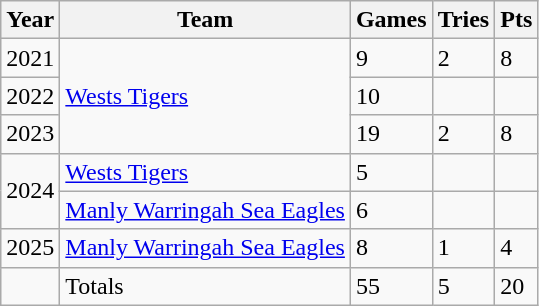<table class="wikitable">
<tr>
<th>Year</th>
<th>Team</th>
<th>Games</th>
<th>Tries</th>
<th>Pts</th>
</tr>
<tr>
<td>2021</td>
<td rowspan="3"> <a href='#'>Wests Tigers</a></td>
<td>9</td>
<td>2</td>
<td>8</td>
</tr>
<tr>
<td>2022</td>
<td>10</td>
<td></td>
<td></td>
</tr>
<tr>
<td>2023</td>
<td>19</td>
<td>2</td>
<td>8</td>
</tr>
<tr>
<td rowspan="2">2024</td>
<td> <a href='#'>Wests Tigers</a></td>
<td>5</td>
<td></td>
<td></td>
</tr>
<tr>
<td> <a href='#'>Manly Warringah Sea Eagles</a></td>
<td>6</td>
<td></td>
<td></td>
</tr>
<tr>
<td>2025</td>
<td> <a href='#'>Manly Warringah Sea Eagles</a></td>
<td>8</td>
<td>1</td>
<td>4</td>
</tr>
<tr>
<td></td>
<td>Totals</td>
<td>55</td>
<td>5</td>
<td>20</td>
</tr>
</table>
